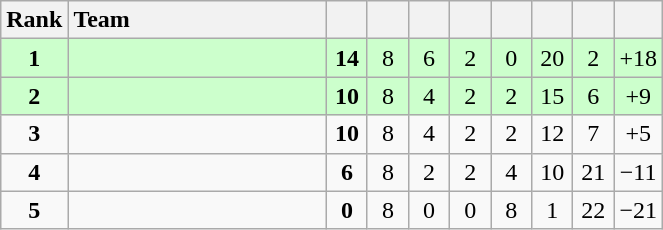<table class="wikitable" style="text-align: center;">
<tr>
<th width=30>Rank</th>
<th width=165 style="text-align:left;">Team</th>
<th width=20></th>
<th width=20></th>
<th width=20></th>
<th width=20></th>
<th width=20></th>
<th width=20></th>
<th width=20></th>
<th width=20></th>
</tr>
<tr style="background:#ccffcc;">
<td><strong>1</strong></td>
<td style="text-align:left;"></td>
<td><strong>14</strong></td>
<td>8</td>
<td>6</td>
<td>2</td>
<td>0</td>
<td>20</td>
<td>2</td>
<td>+18</td>
</tr>
<tr style="background:#ccffcc;">
<td><strong>2</strong></td>
<td style="text-align:left;"></td>
<td><strong>10</strong></td>
<td>8</td>
<td>4</td>
<td>2</td>
<td>2</td>
<td>15</td>
<td>6</td>
<td>+9</td>
</tr>
<tr>
<td><strong>3</strong></td>
<td style="text-align:left;"></td>
<td><strong>10</strong></td>
<td>8</td>
<td>4</td>
<td>2</td>
<td>2</td>
<td>12</td>
<td>7</td>
<td>+5</td>
</tr>
<tr>
<td><strong>4</strong></td>
<td style="text-align:left;"></td>
<td><strong>6</strong></td>
<td>8</td>
<td>2</td>
<td>2</td>
<td>4</td>
<td>10</td>
<td>21</td>
<td>−11</td>
</tr>
<tr>
<td><strong>5</strong></td>
<td style="text-align:left;"></td>
<td><strong>0</strong></td>
<td>8</td>
<td>0</td>
<td>0</td>
<td>8</td>
<td>1</td>
<td>22</td>
<td>−21</td>
</tr>
</table>
